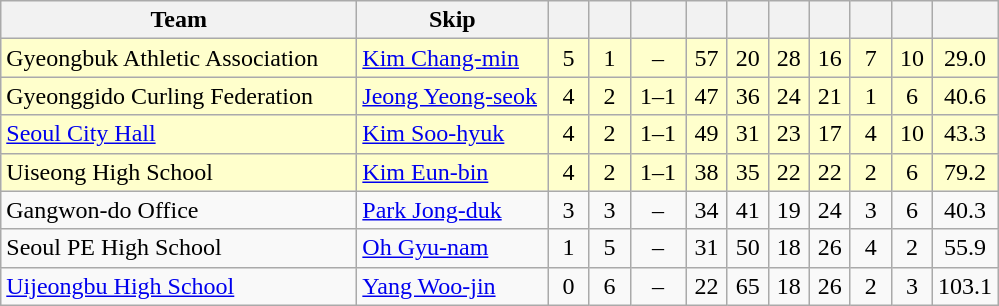<table class=wikitable  style="text-align:center;">
<tr>
<th width=230>Team</th>
<th width=120>Skip</th>
<th width=20></th>
<th width=20></th>
<th width=30></th>
<th width=20></th>
<th width=20></th>
<th width=20></th>
<th width=20></th>
<th width=20></th>
<th width=20></th>
<th width=20></th>
</tr>
<tr bgcolor=#ffffcc>
<td style="text-align:left;"> Gyeongbuk Athletic Association</td>
<td style="text-align:left;"><a href='#'>Kim Chang-min</a></td>
<td>5</td>
<td>1</td>
<td>–</td>
<td>57</td>
<td>20</td>
<td>28</td>
<td>16</td>
<td>7</td>
<td>10</td>
<td>29.0</td>
</tr>
<tr bgcolor=#ffffcc>
<td style="text-align:left;"> Gyeonggido Curling Federation</td>
<td style="text-align:left;"><a href='#'>Jeong Yeong-seok</a></td>
<td>4</td>
<td>2</td>
<td>1–1</td>
<td>47</td>
<td>36</td>
<td>24</td>
<td>21</td>
<td>1</td>
<td>6</td>
<td>40.6</td>
</tr>
<tr bgcolor=#ffffcc>
<td style="text-align:left;"> <a href='#'>Seoul City Hall</a></td>
<td style="text-align:left;"><a href='#'>Kim Soo-hyuk</a></td>
<td>4</td>
<td>2</td>
<td>1–1</td>
<td>49</td>
<td>31</td>
<td>23</td>
<td>17</td>
<td>4</td>
<td>10</td>
<td>43.3</td>
</tr>
<tr bgcolor=#ffffcc>
<td style="text-align:left;"> Uiseong High School</td>
<td style="text-align:left;"><a href='#'>Kim Eun-bin</a></td>
<td>4</td>
<td>2</td>
<td>1–1</td>
<td>38</td>
<td>35</td>
<td>22</td>
<td>22</td>
<td>2</td>
<td>6</td>
<td>79.2</td>
</tr>
<tr>
<td style="text-align:left;"> Gangwon-do Office</td>
<td style="text-align:left;"><a href='#'>Park Jong-duk</a></td>
<td>3</td>
<td>3</td>
<td>–</td>
<td>34</td>
<td>41</td>
<td>19</td>
<td>24</td>
<td>3</td>
<td>6</td>
<td>40.3</td>
</tr>
<tr>
<td style="text-align:left;"> Seoul PE High School</td>
<td style="text-align:left;"><a href='#'>Oh Gyu-nam</a></td>
<td>1</td>
<td>5</td>
<td>–</td>
<td>31</td>
<td>50</td>
<td>18</td>
<td>26</td>
<td>4</td>
<td>2</td>
<td>55.9</td>
</tr>
<tr>
<td style="text-align:left;"> <a href='#'>Uijeongbu High School</a></td>
<td style="text-align:left;"><a href='#'>Yang Woo-jin</a></td>
<td>0</td>
<td>6</td>
<td>–</td>
<td>22</td>
<td>65</td>
<td>18</td>
<td>26</td>
<td>2</td>
<td>3</td>
<td>103.1</td>
</tr>
</table>
